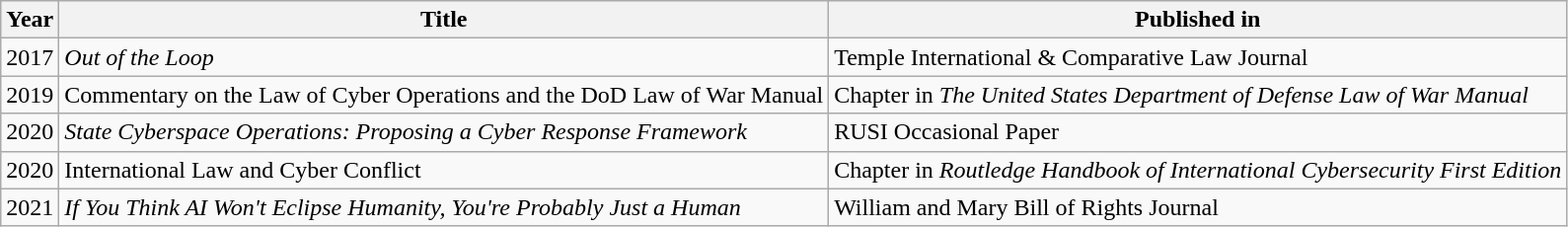<table class="wikitable">
<tr>
<th>Year</th>
<th>Title</th>
<th>Published in</th>
</tr>
<tr>
<td>2017</td>
<td><em>Out of the Loop</em></td>
<td>Temple International & Comparative Law Journal</td>
</tr>
<tr>
<td>2019</td>
<td>Commentary on the Law of Cyber Operations and the DoD Law of War Manual</td>
<td>Chapter in <em>The United States Department of Defense Law of War Manual</em></td>
</tr>
<tr>
<td>2020</td>
<td><em>State Cyberspace Operations: Proposing a Cyber Response Framework</em></td>
<td>RUSI Occasional Paper</td>
</tr>
<tr>
<td>2020</td>
<td>International Law and Cyber Conflict</td>
<td>Chapter in <em>Routledge Handbook of International Cybersecurity First Edition</em></td>
</tr>
<tr>
<td>2021</td>
<td><em>If You Think AI Won't Eclipse Humanity, You're Probably Just a Human</em></td>
<td>William and Mary Bill of Rights Journal</td>
</tr>
</table>
